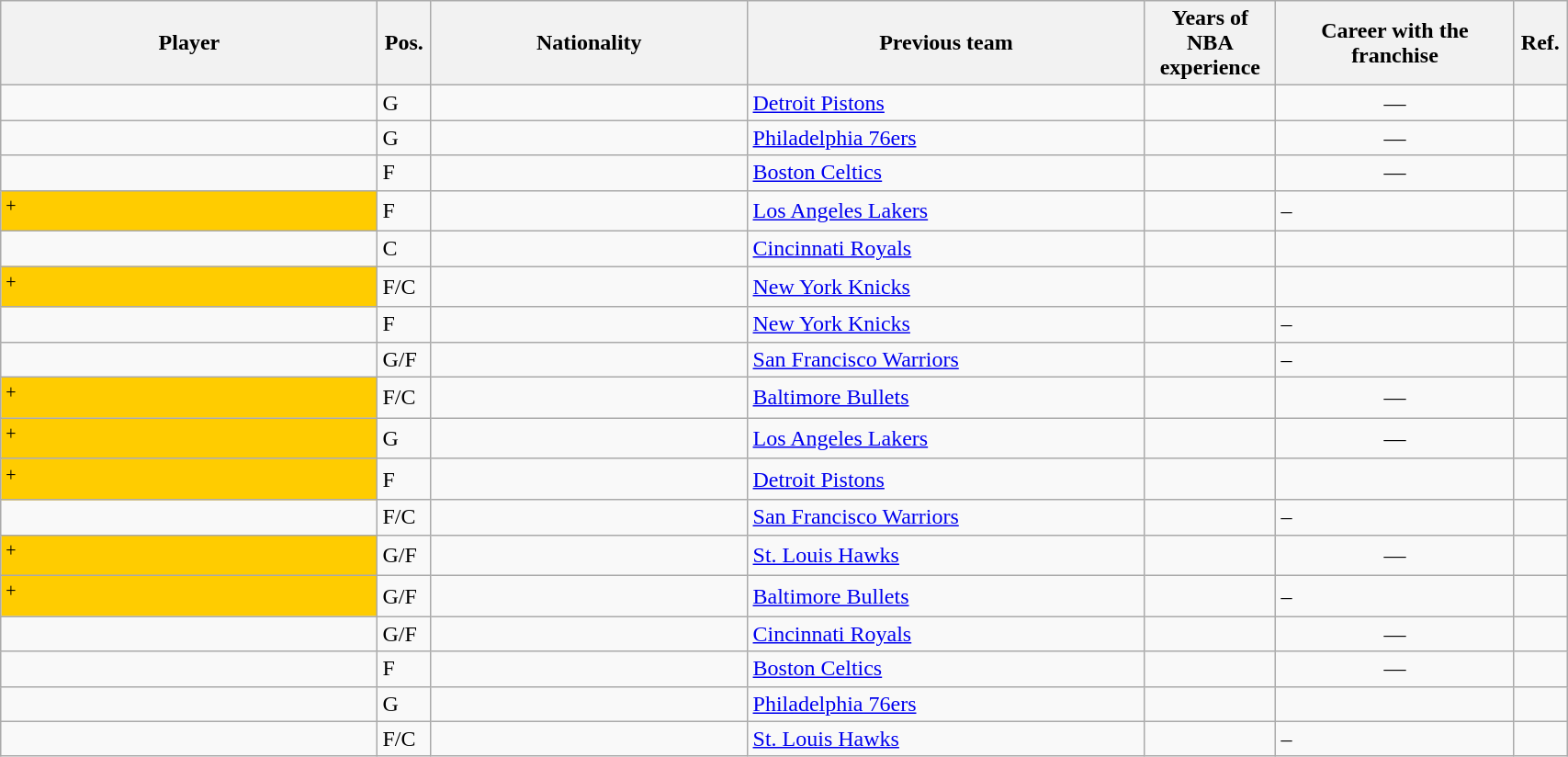<table class="wikitable sortable" width="90%">
<tr>
<th width="19%">Player</th>
<th width="1%">Pos.</th>
<th width="16%">Nationality</th>
<th width="20%">Previous team</th>
<th width="5%">Years of NBA experience</th>
<th width="12%">Career with the franchise</th>
<th width="1%" class=unsortable>Ref.</th>
</tr>
<tr>
<td></td>
<td>G</td>
<td></td>
<td><a href='#'>Detroit Pistons</a></td>
<td></td>
<td align="center">—</td>
<td align="center"></td>
</tr>
<tr>
<td></td>
<td>G</td>
<td></td>
<td><a href='#'>Philadelphia 76ers</a></td>
<td></td>
<td align="center">—</td>
<td align="center"></td>
</tr>
<tr>
<td></td>
<td>F</td>
<td></td>
<td><a href='#'>Boston Celtics</a></td>
<td></td>
<td align="center">—</td>
<td align="center"></td>
</tr>
<tr>
<td bgcolor="#FFCC00"><sup>+</sup></td>
<td>F</td>
<td></td>
<td><a href='#'>Los Angeles Lakers</a></td>
<td></td>
<td>–</td>
<td align="center"></td>
</tr>
<tr>
<td></td>
<td>C</td>
<td></td>
<td><a href='#'>Cincinnati Royals</a></td>
<td></td>
<td></td>
<td align="center"></td>
</tr>
<tr>
<td bgcolor="#FFCC00"><sup>+</sup></td>
<td>F/C</td>
<td></td>
<td><a href='#'>New York Knicks</a></td>
<td></td>
<td></td>
<td align="center"></td>
</tr>
<tr>
<td></td>
<td>F</td>
<td></td>
<td><a href='#'>New York Knicks</a></td>
<td></td>
<td>–</td>
<td align="center"></td>
</tr>
<tr>
<td></td>
<td>G/F</td>
<td></td>
<td><a href='#'>San Francisco Warriors</a></td>
<td></td>
<td>–</td>
<td align="center"></td>
</tr>
<tr>
<td bgcolor="#FFCC00"><sup>+</sup></td>
<td>F/C</td>
<td></td>
<td><a href='#'>Baltimore Bullets</a></td>
<td></td>
<td align="center">—</td>
<td align="center"></td>
</tr>
<tr>
<td bgcolor="#FFCC00"><sup>+</sup></td>
<td>G</td>
<td></td>
<td><a href='#'>Los Angeles Lakers</a></td>
<td></td>
<td align="center">—</td>
<td align="center"></td>
</tr>
<tr>
<td bgcolor="#FFCC00"><sup>+</sup></td>
<td>F</td>
<td></td>
<td><a href='#'>Detroit Pistons</a></td>
<td></td>
<td></td>
<td align="center"></td>
</tr>
<tr>
<td></td>
<td>F/C</td>
<td></td>
<td><a href='#'>San Francisco Warriors</a></td>
<td></td>
<td>–</td>
<td align="center"></td>
</tr>
<tr>
<td bgcolor="#FFCC00"><sup>+</sup></td>
<td>G/F</td>
<td></td>
<td><a href='#'>St. Louis Hawks</a></td>
<td></td>
<td align="center">—</td>
<td align="center"></td>
</tr>
<tr>
<td bgcolor="#FFCC00"><sup>+</sup></td>
<td>G/F</td>
<td></td>
<td><a href='#'>Baltimore Bullets</a></td>
<td></td>
<td>–</td>
<td align="center"></td>
</tr>
<tr>
<td></td>
<td>G/F</td>
<td></td>
<td><a href='#'>Cincinnati Royals</a></td>
<td></td>
<td align="center">—</td>
<td align="center"></td>
</tr>
<tr>
<td></td>
<td>F</td>
<td></td>
<td><a href='#'>Boston Celtics</a></td>
<td></td>
<td align="center">—</td>
<td align="center"></td>
</tr>
<tr>
<td></td>
<td>G</td>
<td></td>
<td><a href='#'>Philadelphia 76ers</a></td>
<td></td>
<td></td>
<td align="center"></td>
</tr>
<tr>
<td></td>
<td>F/C</td>
<td></td>
<td><a href='#'>St. Louis Hawks</a></td>
<td></td>
<td>–</td>
<td align="center"></td>
</tr>
</table>
